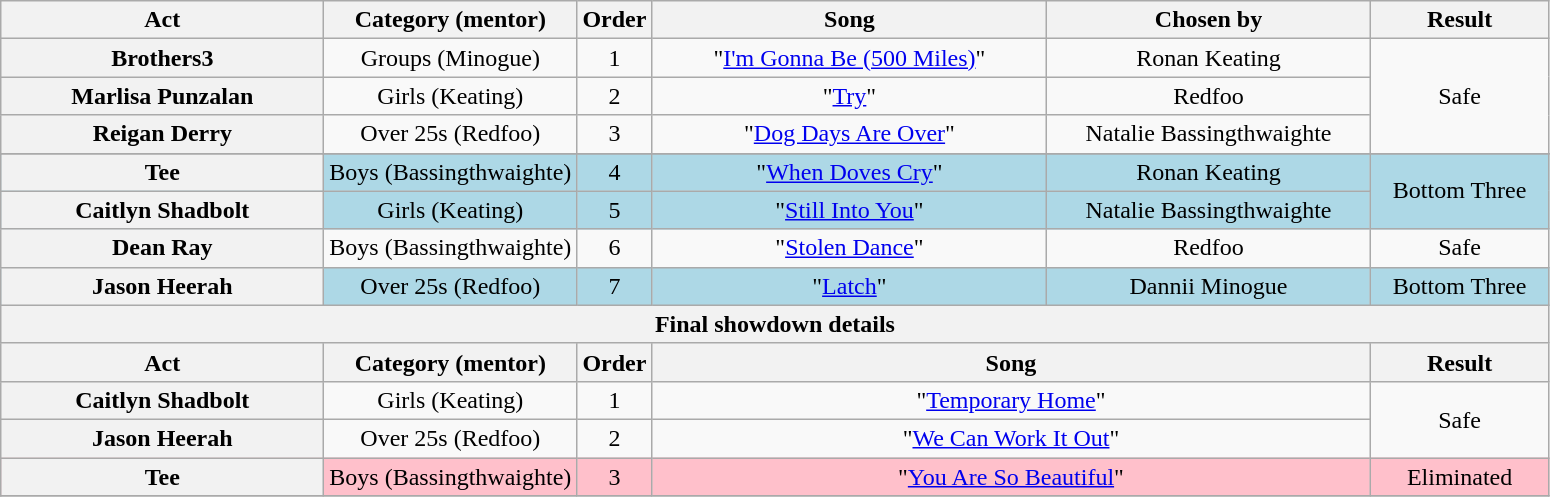<table class="wikitable plainrowheaders" style="text-align:center;">
<tr>
<th scope="col" style="width:13em;">Act</th>
<th scope="col">Category (mentor)</th>
<th scope="col">Order</th>
<th scope="col" style="width:16em;">Song</th>
<th scope="col" style="width:13em;">Chosen by</th>
<th scope="col" style="width:7em;">Result</th>
</tr>
<tr>
<th scope="row">Brothers3</th>
<td>Groups (Minogue)</td>
<td>1</td>
<td>"<a href='#'>I'm Gonna Be (500 Miles)</a>"</td>
<td>Ronan Keating</td>
<td rowspan=3>Safe</td>
</tr>
<tr>
<th scope="row">Marlisa Punzalan</th>
<td>Girls (Keating)</td>
<td>2</td>
<td>"<a href='#'>Try</a>"</td>
<td>Redfoo</td>
</tr>
<tr>
<th scope="row">Reigan Derry</th>
<td>Over 25s (Redfoo)</td>
<td>3</td>
<td>"<a href='#'>Dog Days Are Over</a>"</td>
<td>Natalie Bassingthwaighte</td>
</tr>
<tr>
</tr>
<tr style="background:lightblue;">
<th scope="row">Tee</th>
<td>Boys (Bassingthwaighte)</td>
<td>4</td>
<td>"<a href='#'>When Doves Cry</a>"</td>
<td>Ronan Keating</td>
<td rowspan=2>Bottom Three</td>
</tr>
<tr style="background:lightblue;">
<th scope="row">Caitlyn Shadbolt</th>
<td>Girls (Keating)</td>
<td>5</td>
<td>"<a href='#'>Still Into You</a>"</td>
<td>Natalie Bassingthwaighte</td>
</tr>
<tr>
<th scope="row">Dean Ray</th>
<td>Boys (Bassingthwaighte)</td>
<td>6</td>
<td>"<a href='#'>Stolen Dance</a>"</td>
<td>Redfoo</td>
<td>Safe</td>
</tr>
<tr style="background:lightblue;">
<th scope="row">Jason Heerah</th>
<td>Over 25s (Redfoo)</td>
<td>7</td>
<td>"<a href='#'>Latch</a>"</td>
<td>Dannii Minogue</td>
<td>Bottom Three</td>
</tr>
<tr>
<th colspan="6">Final showdown details</th>
</tr>
<tr>
<th scope="col" style="width:10em;">Act</th>
<th scope="col">Category (mentor)</th>
<th scope="col">Order</th>
<th scope="col" colspan="2" style="width:16em;" style="text-align:center;">Song</th>
<th scope="col" style="width:6em;">Result</th>
</tr>
<tr>
<th scope="row">Caitlyn Shadbolt</th>
<td>Girls (Keating)</td>
<td>1</td>
<td colspan="2">"<a href='#'>Temporary Home</a>"</td>
<td rowspan=2>Safe</td>
</tr>
<tr>
<th scope="row">Jason Heerah</th>
<td>Over 25s (Redfoo)</td>
<td>2</td>
<td colspan="2">"<a href='#'>We Can Work It Out</a>"</td>
</tr>
<tr style="background:pink;">
<th scope="row">Tee</th>
<td>Boys (Bassingthwaighte)</td>
<td>3</td>
<td colspan="2">"<a href='#'>You Are So Beautiful</a>"</td>
<td>Eliminated</td>
</tr>
<tr>
</tr>
</table>
